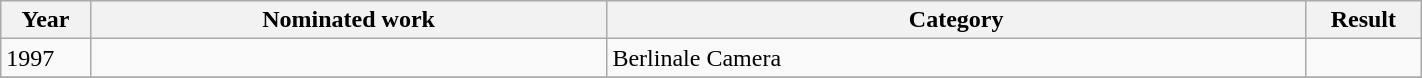<table width="75%" class="wikitable">
<tr>
<th width="10">Year</th>
<th width="220">Nominated work</th>
<th width="300">Category</th>
<th width="30">Result</th>
</tr>
<tr>
<td>1997</td>
<td></td>
<td>Berlinale Camera</td>
<td></td>
</tr>
<tr>
</tr>
</table>
